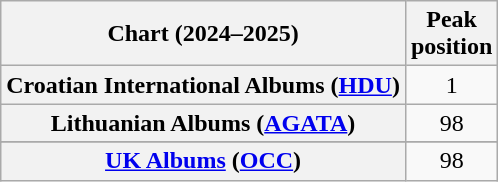<table class="wikitable sortable plainrowheaders" style="text-align:center">
<tr>
<th scope="col">Chart (2024–2025)</th>
<th scope="col">Peak<br> position</th>
</tr>
<tr>
<th scope="row">Croatian International Albums (<a href='#'>HDU</a>)</th>
<td>1</td>
</tr>
<tr>
<th scope="row">Lithuanian Albums (<a href='#'>AGATA</a>)</th>
<td>98</td>
</tr>
<tr>
</tr>
<tr>
<th scope="row"!><a href='#'>UK Albums</a> (<a href='#'>OCC</a>)</th>
<td align="center">98</td>
</tr>
</table>
